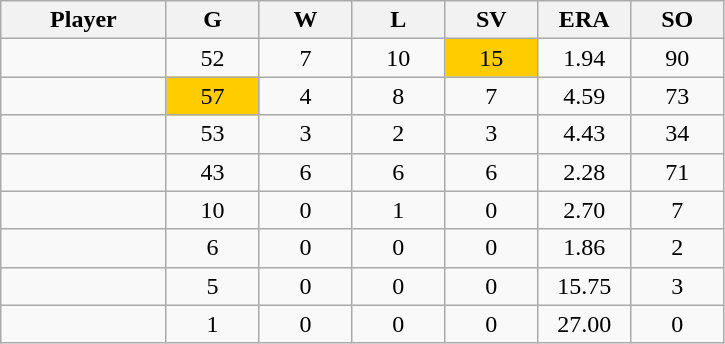<table class="wikitable sortable">
<tr>
<th bgcolor="#DDDDFF" width="16%">Player</th>
<th bgcolor="#DDDDFF" width="9%">G</th>
<th bgcolor="#DDDDFF" width="9%">W</th>
<th bgcolor="#DDDDFF" width="9%">L</th>
<th bgcolor="#DDDDFF" width="9%">SV</th>
<th bgcolor="#DDDDFF" width="9%">ERA</th>
<th bgcolor="#DDDDFF" width="9%">SO</th>
</tr>
<tr align="center">
<td></td>
<td>52</td>
<td>7</td>
<td>10</td>
<td bgcolor="FFCC00">15</td>
<td>1.94</td>
<td>90</td>
</tr>
<tr align=center>
<td></td>
<td bgcolor="FFCC00">57</td>
<td>4</td>
<td>8</td>
<td>7</td>
<td>4.59</td>
<td>73</td>
</tr>
<tr align="center">
<td></td>
<td>53</td>
<td>3</td>
<td>2</td>
<td>3</td>
<td>4.43</td>
<td>34</td>
</tr>
<tr align="center">
<td></td>
<td>43</td>
<td>6</td>
<td>6</td>
<td>6</td>
<td>2.28</td>
<td>71</td>
</tr>
<tr align="center">
<td></td>
<td>10</td>
<td>0</td>
<td>1</td>
<td>0</td>
<td>2.70</td>
<td>7</td>
</tr>
<tr align="center">
<td></td>
<td>6</td>
<td>0</td>
<td>0</td>
<td>0</td>
<td>1.86</td>
<td>2</td>
</tr>
<tr align="center">
<td></td>
<td>5</td>
<td>0</td>
<td>0</td>
<td>0</td>
<td>15.75</td>
<td>3</td>
</tr>
<tr align="center">
<td></td>
<td>1</td>
<td>0</td>
<td>0</td>
<td>0</td>
<td>27.00</td>
<td>0</td>
</tr>
</table>
